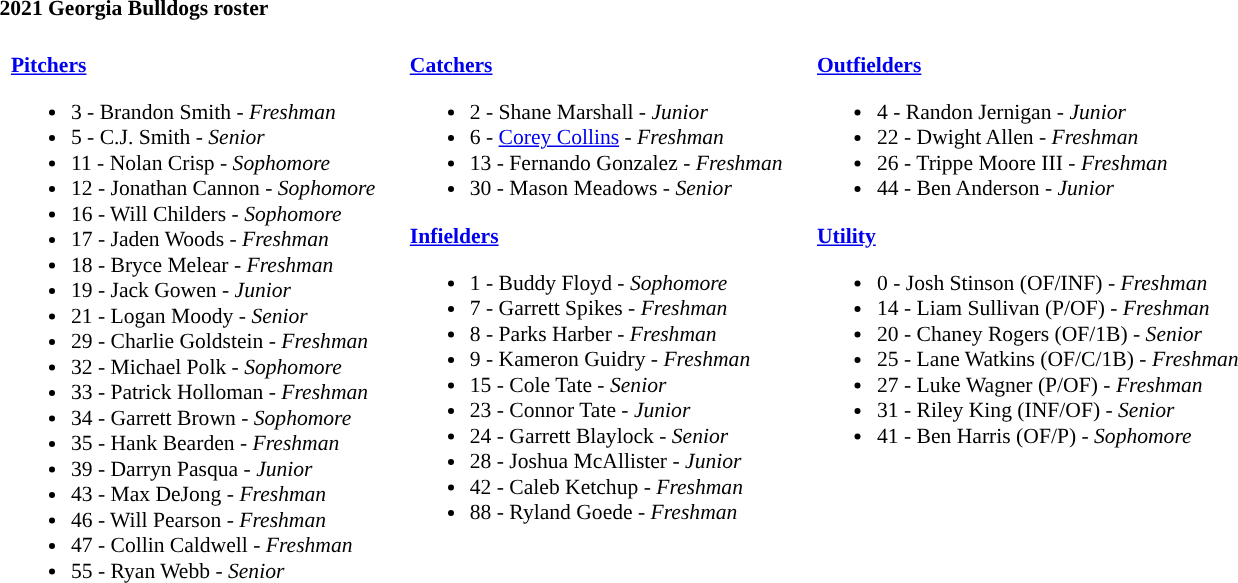<table class="toccolours" style="text-align: left; font-size:90%;">
<tr>
<th colspan="9">2021 Georgia Bulldogs roster</th>
</tr>
<tr>
<td width="03"> </td>
<td valign="top"><br><strong><a href='#'>Pitchers</a></strong><ul><li>3 - Brandon Smith - <em> Freshman</em></li><li>5 - C.J. Smith - <em>Senior</em></li><li>11 - Nolan Crisp - <em> Sophomore</em></li><li>12 - Jonathan Cannon - <em>Sophomore</em></li><li>16 - Will Childers - <em>Sophomore</em></li><li>17 - Jaden Woods - <em>Freshman</em></li><li>18 - Bryce Melear - <em> Freshman</em></li><li>19 - Jack Gowen - <em>Junior</em></li><li>21 - Logan Moody - <em> Senior</em></li><li>29 - Charlie Goldstein - <em> Freshman</em></li><li>32 - Michael Polk - <em>Sophomore</em></li><li>33 - Patrick Holloman - <em>Freshman</em></li><li>34 - Garrett Brown - <em> Sophomore</em></li><li>35 - Hank Bearden - <em>Freshman</em></li><li>39 - Darryn Pasqua - <em> Junior</em></li><li>43 - Max DeJong - <em>Freshman</em></li><li>46 - Will Pearson - <em>Freshman</em></li><li>47 - Collin Caldwell - <em>Freshman</em></li><li>55 - Ryan Webb - <em>Senior</em></li></ul></td>
<td width="15"> </td>
<td valign="top"><br><strong><a href='#'>Catchers</a></strong><ul><li>2 - Shane Marshall - <em>Junior</em></li><li>6 - <a href='#'>Corey Collins</a> - <em>Freshman</em></li><li>13 - Fernando Gonzalez - <em>Freshman</em></li><li>30 - Mason Meadows - <em> Senior</em></li></ul><strong><a href='#'>Infielders</a></strong><ul><li>1 - Buddy Floyd - <em>Sophomore</em></li><li>7 - Garrett Spikes - <em>Freshman</em></li><li>8 - Parks Harber - <em>Freshman</em></li><li>9 - Kameron Guidry - <em> Freshman</em></li><li>15 - Cole Tate - <em>Senior</em></li><li>23 - Connor Tate - <em> Junior</em></li><li>24 - Garrett Blaylock - <em>Senior</em></li><li>28 - Joshua McAllister - <em> Junior</em></li><li>42 - Caleb Ketchup - <em>Freshman</em></li><li>88 - Ryland Goede - <em> Freshman</em></li></ul></td>
<td width="15"> </td>
<td valign="top"><br><strong><a href='#'>Outfielders</a></strong><ul><li>4 - Randon Jernigan - <em>Junior</em></li><li>22 - Dwight Allen - <em>Freshman</em></li><li>26 - Trippe Moore III - <em>Freshman</em></li><li>44 - Ben Anderson - <em> Junior</em></li></ul><strong><a href='#'>Utility</a></strong><ul><li>0 - Josh Stinson (OF/INF) - <em> Freshman</em></li><li>14 - Liam Sullivan (P/OF) - <em>Freshman</em></li><li>20 - Chaney Rogers (OF/1B) - <em>Senior</em></li><li>25 - Lane Watkins (OF/C/1B) - <em> Freshman</em></li><li>27 - Luke Wagner (P/OF) - <em>Freshman</em></li><li>31 - Riley King (INF/OF) - <em> Senior</em></li><li>41 - Ben Harris (OF/P) - <em> Sophomore</em></li></ul></td>
<td width="25"> </td>
</tr>
</table>
